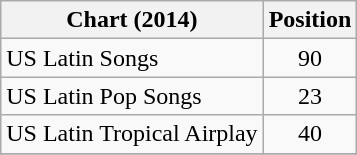<table class="wikitable">
<tr>
<th scope="col">Chart (2014)</th>
<th scope="col">Position</th>
</tr>
<tr>
<td>US Latin Songs</td>
<td style="text-align:center;">90</td>
</tr>
<tr>
<td>US Latin Pop Songs</td>
<td style="text-align:center;">23</td>
</tr>
<tr>
<td>US Latin Tropical Airplay</td>
<td style="text-align:center;">40</td>
</tr>
<tr>
</tr>
</table>
